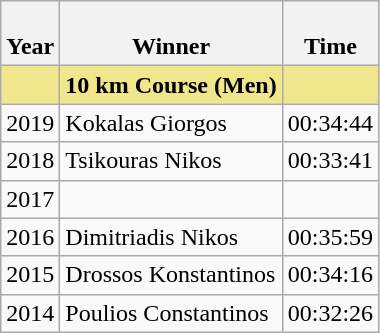<table class="wikitable sortable">
<tr>
<th><br>Year</th>
<th><br>Winner</th>
<th><br>Time</th>
</tr>
<tr bgcolor="F0e68c">
<td></td>
<td><strong>10 km Course (Men)</strong></td>
<td></td>
</tr>
<tr>
<td>2019</td>
<td>Kokalas Giorgos</td>
<td>00:34:44</td>
</tr>
<tr>
<td>2018</td>
<td>Tsikouras Nikos</td>
<td>00:33:41</td>
</tr>
<tr>
<td>2017</td>
<td></td>
<td></td>
</tr>
<tr>
<td>2016</td>
<td>Dimitriadis Nikos</td>
<td>00:35:59</td>
</tr>
<tr>
<td>2015</td>
<td>Drossos Konstantinos</td>
<td>00:34:16</td>
</tr>
<tr>
<td>2014</td>
<td>Poulios Constantinos</td>
<td>00:32:26</td>
</tr>
</table>
